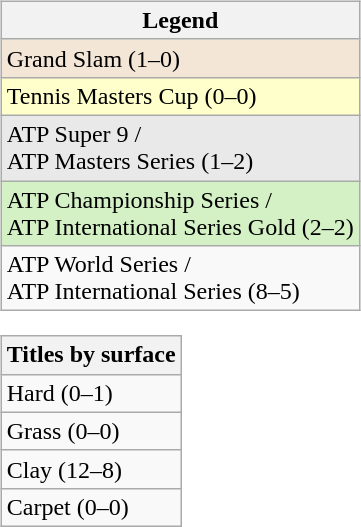<table>
<tr valign=top>
<td><br><table class="wikitable sortable">
<tr>
<th>Legend</th>
</tr>
<tr style="background:#F3E6D7;">
<td>Grand Slam (1–0)</td>
</tr>
<tr style="background:#FFFFCC;">
<td>Tennis Masters Cup (0–0)</td>
</tr>
<tr style="background:#E9E9E9;">
<td>ATP Super 9 / <br> ATP Masters Series (1–2)</td>
</tr>
<tr style="background:#D4F1C5;">
<td>ATP Championship Series / <br> ATP International Series Gold (2–2)</td>
</tr>
<tr>
<td>ATP World Series / <br> ATP International Series (8–5)</td>
</tr>
</table>
<table class="wikitable sortable">
<tr>
<th>Titles by surface</th>
</tr>
<tr>
<td>Hard (0–1)</td>
</tr>
<tr>
<td>Grass (0–0)</td>
</tr>
<tr>
<td>Clay (12–8)</td>
</tr>
<tr>
<td>Carpet (0–0)</td>
</tr>
</table>
</td>
</tr>
</table>
